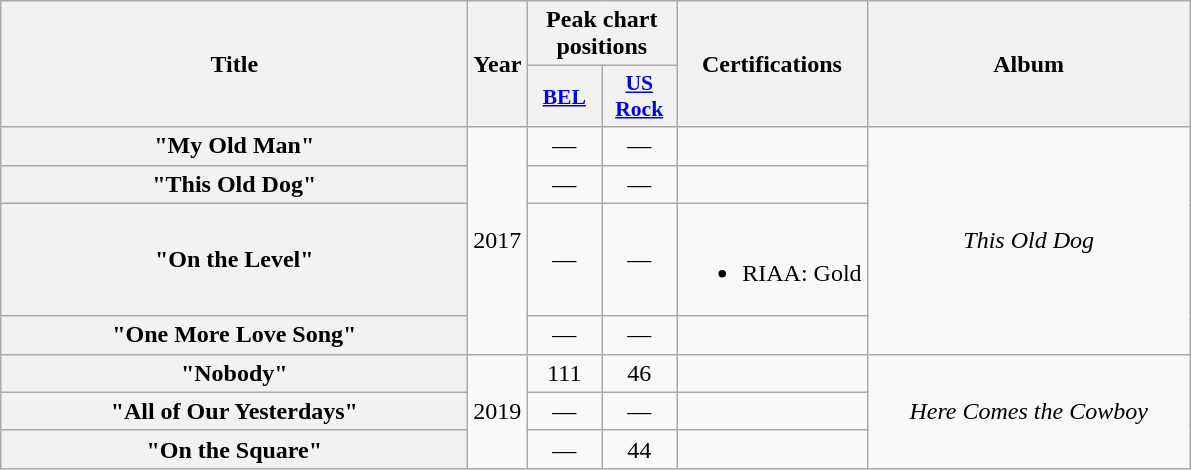<table class="wikitable plainrowheaders" style="text-align:center">
<tr>
<th scope="col" rowspan="2" style="width:19em;">Title</th>
<th scope="col" rowspan="2" style="width:1em;">Year</th>
<th scope="col" colspan="2">Peak chart positions</th>
<th rowspan="2">Certifications</th>
<th rowspan="2" scope="col" style="width:13em;">Album</th>
</tr>
<tr>
<th scope="col" style="width:3em;font-size:90%;"><a href='#'>BEL</a><br></th>
<th scope="col" style="width:3em;font-size:90%;"><a href='#'>US<br>Rock</a><br></th>
</tr>
<tr>
<th scope="row">"My Old Man"</th>
<td rowspan="4">2017</td>
<td>—</td>
<td>—</td>
<td></td>
<td rowspan="4"><em>This Old Dog</em></td>
</tr>
<tr>
<th scope="row">"This Old Dog"</th>
<td>—</td>
<td>—</td>
<td></td>
</tr>
<tr>
<th scope="row">"On the Level"</th>
<td>—</td>
<td>—</td>
<td><br><ul><li>RIAA: Gold</li></ul></td>
</tr>
<tr>
<th scope="row">"One More Love Song"</th>
<td>—</td>
<td>—</td>
<td></td>
</tr>
<tr>
<th scope="row">"Nobody"</th>
<td rowspan="3">2019</td>
<td>111</td>
<td>46</td>
<td></td>
<td rowspan="3"><em>Here Comes the Cowboy</em></td>
</tr>
<tr>
<th scope="row">"All of Our Yesterdays"</th>
<td>—</td>
<td>—</td>
<td></td>
</tr>
<tr>
<th scope="row">"On the Square"</th>
<td>—</td>
<td>44</td>
<td></td>
</tr>
</table>
